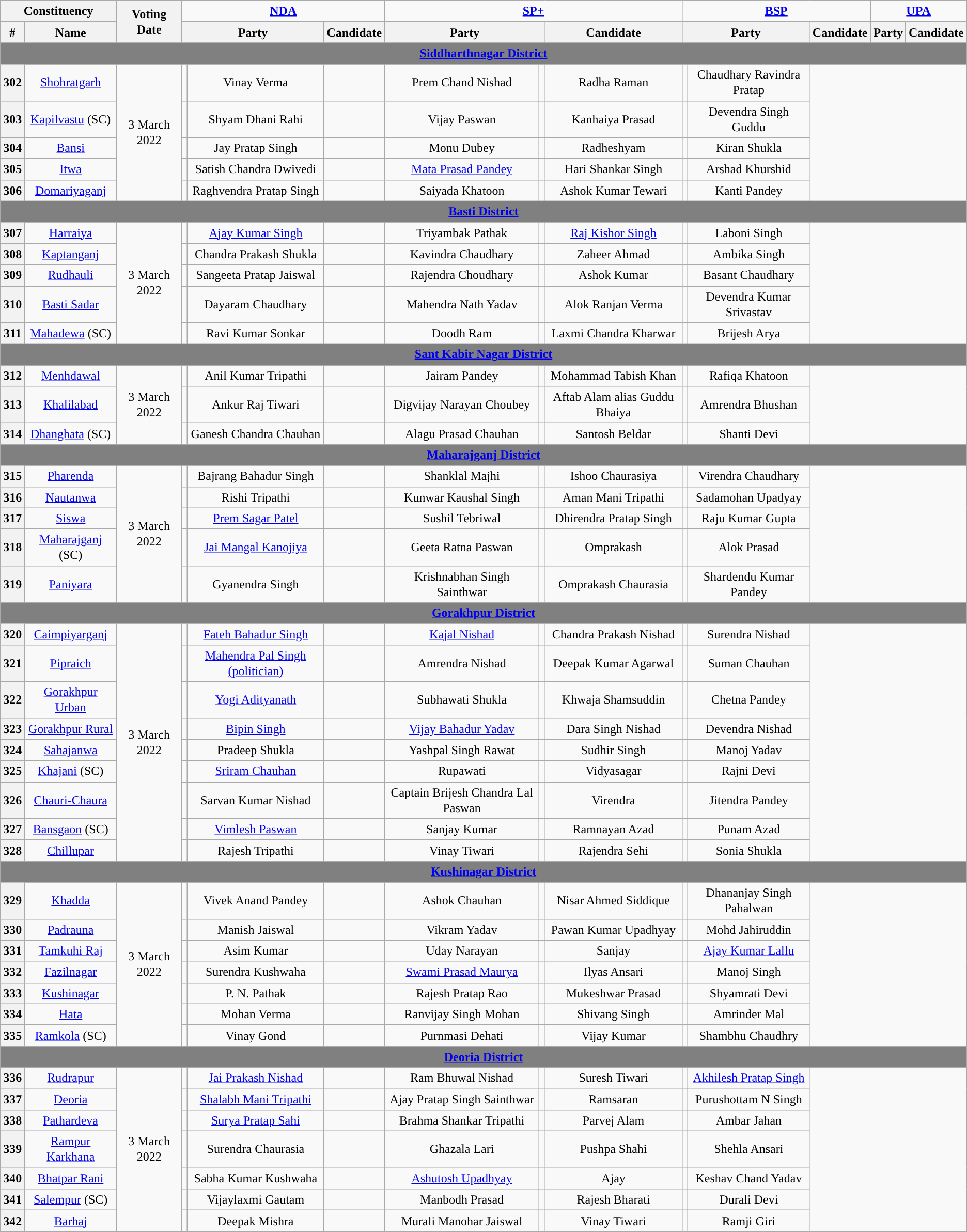<table class="wikitable sortable mw-collapsible" style="line-height:20px;text-align:center;">
<tr>
<th colspan="2">Constituency</th>
<th rowspan="2">Voting Date</th>
<td colspan="3"><a href='#'><span><strong>NDA</strong></span></a></td>
<td colspan="3"><a href='#'><span><strong>SP+</strong></span></a></td>
<td colspan="3"><a href='#'><span><strong>BSP</strong></span></a></td>
<td colspan="3"><a href='#'><span><strong>UPA</strong></span></a></td>
</tr>
<tr>
<th>#</th>
<th>Name</th>
<th colspan="2">Party</th>
<th>Candidate</th>
<th colspan="2">Party</th>
<th>Candidate</th>
<th colspan="2">Party</th>
<th>Candidate</th>
<th colspan="2">Party</th>
<th>Candidate</th>
</tr>
<tr>
<td colspan="15" align="center" bgcolor="grey"><a href='#'><span><strong>Siddharthnagar District</strong></span></a></td>
</tr>
<tr>
<th>302</th>
<td><a href='#'>Shohratgarh</a></td>
<td rowspan="5">3 March 2022</td>
<td></td>
<td>Vinay Verma</td>
<td></td>
<td>Prem Chand Nishad</td>
<td></td>
<td>Radha Raman</td>
<td></td>
<td>Chaudhary Ravindra Pratap</td>
</tr>
<tr>
<th>303</th>
<td><a href='#'>Kapilvastu</a> (SC)</td>
<td></td>
<td>Shyam Dhani Rahi</td>
<td></td>
<td>Vijay Paswan</td>
<td></td>
<td>Kanhaiya Prasad</td>
<td></td>
<td>Devendra Singh Guddu</td>
</tr>
<tr>
<th>304</th>
<td><a href='#'>Bansi</a></td>
<td></td>
<td>Jay Pratap Singh</td>
<td></td>
<td>Monu Dubey</td>
<td></td>
<td>Radheshyam</td>
<td></td>
<td>Kiran Shukla</td>
</tr>
<tr>
<th>305</th>
<td><a href='#'>Itwa</a></td>
<td></td>
<td>Satish Chandra Dwivedi</td>
<td></td>
<td><a href='#'>Mata Prasad Pandey</a></td>
<td></td>
<td>Hari Shankar Singh</td>
<td></td>
<td>Arshad Khurshid</td>
</tr>
<tr>
<th>306</th>
<td><a href='#'>Domariyaganj</a></td>
<td></td>
<td>Raghvendra Pratap Singh</td>
<td></td>
<td>Saiyada Khatoon</td>
<td></td>
<td>Ashok Kumar Tewari</td>
<td></td>
<td>Kanti Pandey</td>
</tr>
<tr>
<td colspan="15" align="center" bgcolor="grey"><a href='#'><span><strong>Basti District</strong></span></a></td>
</tr>
<tr>
<th>307</th>
<td><a href='#'>Harraiya</a></td>
<td rowspan="5">3 March 2022</td>
<td></td>
<td><a href='#'>Ajay Kumar Singh</a></td>
<td></td>
<td>Triyambak Pathak</td>
<td></td>
<td><a href='#'>Raj Kishor Singh</a></td>
<td></td>
<td>Laboni Singh</td>
</tr>
<tr>
<th>308</th>
<td><a href='#'>Kaptanganj</a></td>
<td></td>
<td>Chandra Prakash Shukla</td>
<td></td>
<td>Kavindra Chaudhary</td>
<td></td>
<td>Zaheer Ahmad</td>
<td></td>
<td>Ambika Singh</td>
</tr>
<tr>
<th>309</th>
<td><a href='#'>Rudhauli</a></td>
<td></td>
<td>Sangeeta Pratap Jaiswal</td>
<td></td>
<td>Rajendra Choudhary</td>
<td></td>
<td>Ashok Kumar</td>
<td></td>
<td>Basant Chaudhary</td>
</tr>
<tr>
<th>310</th>
<td><a href='#'>Basti Sadar</a></td>
<td></td>
<td>Dayaram Chaudhary</td>
<td></td>
<td>Mahendra Nath Yadav</td>
<td></td>
<td>Alok Ranjan Verma</td>
<td></td>
<td>Devendra Kumar Srivastav</td>
</tr>
<tr>
<th>311</th>
<td><a href='#'>Mahadewa</a> (SC)</td>
<td></td>
<td>Ravi Kumar Sonkar</td>
<td></td>
<td>Doodh Ram</td>
<td></td>
<td>Laxmi Chandra Kharwar</td>
<td></td>
<td>Brijesh Arya</td>
</tr>
<tr>
<td colspan="15" align="center" bgcolor="grey"><a href='#'><span><strong>Sant Kabir Nagar District</strong></span></a></td>
</tr>
<tr>
<th>312</th>
<td><a href='#'>Menhdawal</a></td>
<td rowspan="3">3 March 2022</td>
<td></td>
<td>Anil Kumar Tripathi</td>
<td></td>
<td>Jairam Pandey</td>
<td></td>
<td>Mohammad Tabish Khan</td>
<td></td>
<td>Rafiqa Khatoon</td>
</tr>
<tr>
<th>313</th>
<td><a href='#'>Khalilabad</a></td>
<td></td>
<td>Ankur Raj Tiwari</td>
<td></td>
<td>Digvijay Narayan Choubey</td>
<td></td>
<td>Aftab Alam alias Guddu Bhaiya</td>
<td></td>
<td>Amrendra Bhushan</td>
</tr>
<tr>
<th>314</th>
<td><a href='#'>Dhanghata</a> (SC)</td>
<td></td>
<td>Ganesh Chandra Chauhan</td>
<td></td>
<td>Alagu Prasad Chauhan</td>
<td></td>
<td>Santosh Beldar</td>
<td></td>
<td>Shanti Devi</td>
</tr>
<tr>
<td colspan="15" align="center" bgcolor="grey"><a href='#'><span><strong>Maharajganj District</strong></span></a></td>
</tr>
<tr>
<th>315</th>
<td><a href='#'>Pharenda</a></td>
<td rowspan="5">3 March 2022</td>
<td></td>
<td>Bajrang Bahadur Singh</td>
<td></td>
<td>Shanklal Majhi</td>
<td></td>
<td>Ishoo Chaurasiya</td>
<td></td>
<td>Virendra Chaudhary</td>
</tr>
<tr>
<th>316</th>
<td><a href='#'>Nautanwa</a></td>
<td></td>
<td>Rishi Tripathi</td>
<td></td>
<td>Kunwar Kaushal Singh</td>
<td></td>
<td>Aman Mani Tripathi</td>
<td></td>
<td>Sadamohan Upadyay</td>
</tr>
<tr>
<th>317</th>
<td><a href='#'>Siswa</a></td>
<td></td>
<td><a href='#'>Prem Sagar Patel</a></td>
<td></td>
<td>Sushil Tebriwal</td>
<td></td>
<td>Dhirendra Pratap Singh</td>
<td></td>
<td>Raju Kumar Gupta</td>
</tr>
<tr>
<th>318</th>
<td><a href='#'>Maharajganj</a> (SC)</td>
<td></td>
<td><a href='#'>Jai Mangal Kanojiya</a></td>
<td></td>
<td>Geeta Ratna Paswan</td>
<td></td>
<td>Omprakash</td>
<td></td>
<td>Alok Prasad</td>
</tr>
<tr>
<th>319</th>
<td><a href='#'>Paniyara</a></td>
<td></td>
<td>Gyanendra Singh</td>
<td></td>
<td>Krishnabhan Singh Sainthwar</td>
<td></td>
<td>Omprakash Chaurasia</td>
<td></td>
<td>Shardendu Kumar Pandey</td>
</tr>
<tr>
<td colspan="15" align="center" bgcolor="grey"><a href='#'><span><strong>Gorakhpur District</strong></span></a></td>
</tr>
<tr>
<th>320</th>
<td><a href='#'>Caimpiyarganj</a></td>
<td rowspan="9">3 March 2022</td>
<td></td>
<td><a href='#'>Fateh Bahadur Singh</a></td>
<td></td>
<td><a href='#'>Kajal Nishad</a></td>
<td></td>
<td>Chandra Prakash Nishad</td>
<td></td>
<td>Surendra Nishad</td>
</tr>
<tr>
<th>321</th>
<td><a href='#'>Pipraich</a></td>
<td></td>
<td><a href='#'>Mahendra Pal Singh (politician)</a></td>
<td></td>
<td>Amrendra Nishad</td>
<td></td>
<td>Deepak Kumar Agarwal</td>
<td></td>
<td>Suman Chauhan</td>
</tr>
<tr>
<th>322</th>
<td><a href='#'>Gorakhpur Urban</a></td>
<td></td>
<td><a href='#'>Yogi Adityanath</a></td>
<td></td>
<td>Subhawati Shukla</td>
<td></td>
<td>Khwaja Shamsuddin</td>
<td></td>
<td>Chetna Pandey</td>
</tr>
<tr>
<th>323</th>
<td><a href='#'>Gorakhpur Rural</a></td>
<td></td>
<td><a href='#'>Bipin Singh</a></td>
<td></td>
<td><a href='#'>Vijay Bahadur Yadav</a></td>
<td></td>
<td>Dara Singh Nishad</td>
<td></td>
<td>Devendra Nishad</td>
</tr>
<tr>
<th>324</th>
<td><a href='#'>Sahajanwa</a></td>
<td></td>
<td>Pradeep Shukla</td>
<td></td>
<td>Yashpal Singh Rawat</td>
<td></td>
<td>Sudhir Singh</td>
<td></td>
<td>Manoj Yadav</td>
</tr>
<tr>
<th>325</th>
<td><a href='#'>Khajani</a> (SC)</td>
<td></td>
<td><a href='#'>Sriram Chauhan</a></td>
<td></td>
<td>Rupawati</td>
<td></td>
<td>Vidyasagar</td>
<td></td>
<td>Rajni Devi</td>
</tr>
<tr>
<th>326</th>
<td><a href='#'>Chauri-Chaura</a></td>
<td></td>
<td>Sarvan Kumar Nishad</td>
<td></td>
<td>Captain Brijesh Chandra Lal Paswan</td>
<td></td>
<td>Virendra</td>
<td></td>
<td>Jitendra Pandey</td>
</tr>
<tr>
<th>327</th>
<td><a href='#'>Bansgaon</a> (SC)</td>
<td></td>
<td><a href='#'>Vimlesh Paswan</a></td>
<td></td>
<td>Sanjay Kumar</td>
<td></td>
<td>Ramnayan Azad</td>
<td></td>
<td>Punam Azad</td>
</tr>
<tr>
<th>328</th>
<td><a href='#'>Chillupar</a></td>
<td></td>
<td>Rajesh Tripathi</td>
<td></td>
<td>Vinay Tiwari</td>
<td></td>
<td>Rajendra Sehi</td>
<td></td>
<td>Sonia Shukla</td>
</tr>
<tr>
<td colspan="15" align="center" bgcolor="grey"><a href='#'><span><strong>Kushinagar District</strong></span></a></td>
</tr>
<tr>
<th>329</th>
<td><a href='#'>Khadda</a></td>
<td rowspan="7">3 March 2022</td>
<td></td>
<td>Vivek Anand Pandey</td>
<td></td>
<td>Ashok Chauhan</td>
<td></td>
<td>Nisar Ahmed Siddique</td>
<td></td>
<td>Dhananjay Singh Pahalwan</td>
</tr>
<tr>
<th>330</th>
<td><a href='#'>Padrauna</a></td>
<td></td>
<td>Manish Jaiswal</td>
<td></td>
<td>Vikram Yadav</td>
<td></td>
<td>Pawan Kumar Upadhyay</td>
<td></td>
<td>Mohd Jahiruddin</td>
</tr>
<tr>
<th>331</th>
<td><a href='#'>Tamkuhi Raj</a></td>
<td></td>
<td>Asim Kumar</td>
<td></td>
<td>Uday Narayan</td>
<td></td>
<td>Sanjay</td>
<td></td>
<td><a href='#'>Ajay Kumar Lallu</a></td>
</tr>
<tr>
<th>332</th>
<td><a href='#'>Fazilnagar</a></td>
<td></td>
<td>Surendra Kushwaha</td>
<td></td>
<td><a href='#'>Swami Prasad Maurya</a></td>
<td></td>
<td>Ilyas Ansari</td>
<td></td>
<td>Manoj Singh</td>
</tr>
<tr>
<th>333</th>
<td><a href='#'>Kushinagar</a></td>
<td></td>
<td>P. N. Pathak</td>
<td></td>
<td>Rajesh Pratap Rao</td>
<td></td>
<td>Mukeshwar Prasad</td>
<td></td>
<td>Shyamrati Devi</td>
</tr>
<tr>
<th>334</th>
<td><a href='#'>Hata</a></td>
<td></td>
<td>Mohan Verma</td>
<td></td>
<td>Ranvijay Singh Mohan</td>
<td></td>
<td>Shivang Singh</td>
<td></td>
<td>Amrinder Mal</td>
</tr>
<tr>
<th>335</th>
<td><a href='#'>Ramkola</a> (SC)</td>
<td></td>
<td>Vinay Gond</td>
<td></td>
<td>Purnmasi Dehati</td>
<td></td>
<td>Vijay Kumar</td>
<td></td>
<td>Shambhu Chaudhry</td>
</tr>
<tr>
<td colspan="15" align="center" bgcolor="grey"><a href='#'><span><strong>Deoria District</strong></span></a></td>
</tr>
<tr>
<th>336</th>
<td><a href='#'>Rudrapur</a></td>
<td rowspan="7">3 March 2022</td>
<td></td>
<td><a href='#'>Jai Prakash Nishad</a></td>
<td></td>
<td>Ram Bhuwal Nishad</td>
<td></td>
<td>Suresh Tiwari</td>
<td></td>
<td><a href='#'>Akhilesh Pratap Singh</a></td>
</tr>
<tr>
<th>337</th>
<td><a href='#'>Deoria</a></td>
<td></td>
<td><a href='#'>Shalabh Mani Tripathi</a></td>
<td></td>
<td>Ajay Pratap Singh Sainthwar</td>
<td></td>
<td>Ramsaran</td>
<td></td>
<td>Purushottam N Singh</td>
</tr>
<tr>
<th>338</th>
<td><a href='#'>Pathardeva</a></td>
<td></td>
<td><a href='#'>Surya Pratap Sahi</a></td>
<td></td>
<td>Brahma Shankar Tripathi</td>
<td></td>
<td>Parvej Alam</td>
<td></td>
<td>Ambar Jahan</td>
</tr>
<tr>
<th>339</th>
<td><a href='#'>Rampur Karkhana</a></td>
<td></td>
<td>Surendra Chaurasia</td>
<td></td>
<td>Ghazala Lari</td>
<td></td>
<td>Pushpa Shahi</td>
<td></td>
<td>Shehla Ansari</td>
</tr>
<tr>
<th>340</th>
<td><a href='#'>Bhatpar Rani</a></td>
<td></td>
<td>Sabha Kumar Kushwaha</td>
<td></td>
<td><a href='#'>Ashutosh Upadhyay</a></td>
<td></td>
<td>Ajay</td>
<td></td>
<td>Keshav Chand Yadav</td>
</tr>
<tr>
<th>341</th>
<td><a href='#'>Salempur</a> (SC)</td>
<td></td>
<td>Vijaylaxmi Gautam</td>
<td></td>
<td>Manbodh Prasad</td>
<td></td>
<td>Rajesh Bharati</td>
<td></td>
<td>Durali Devi</td>
</tr>
<tr>
<th>342</th>
<td><a href='#'>Barhaj</a></td>
<td></td>
<td>Deepak Mishra</td>
<td></td>
<td>Murali Manohar Jaiswal</td>
<td></td>
<td>Vinay  Tiwari</td>
<td></td>
<td>Ramji Giri</td>
</tr>
</table>
